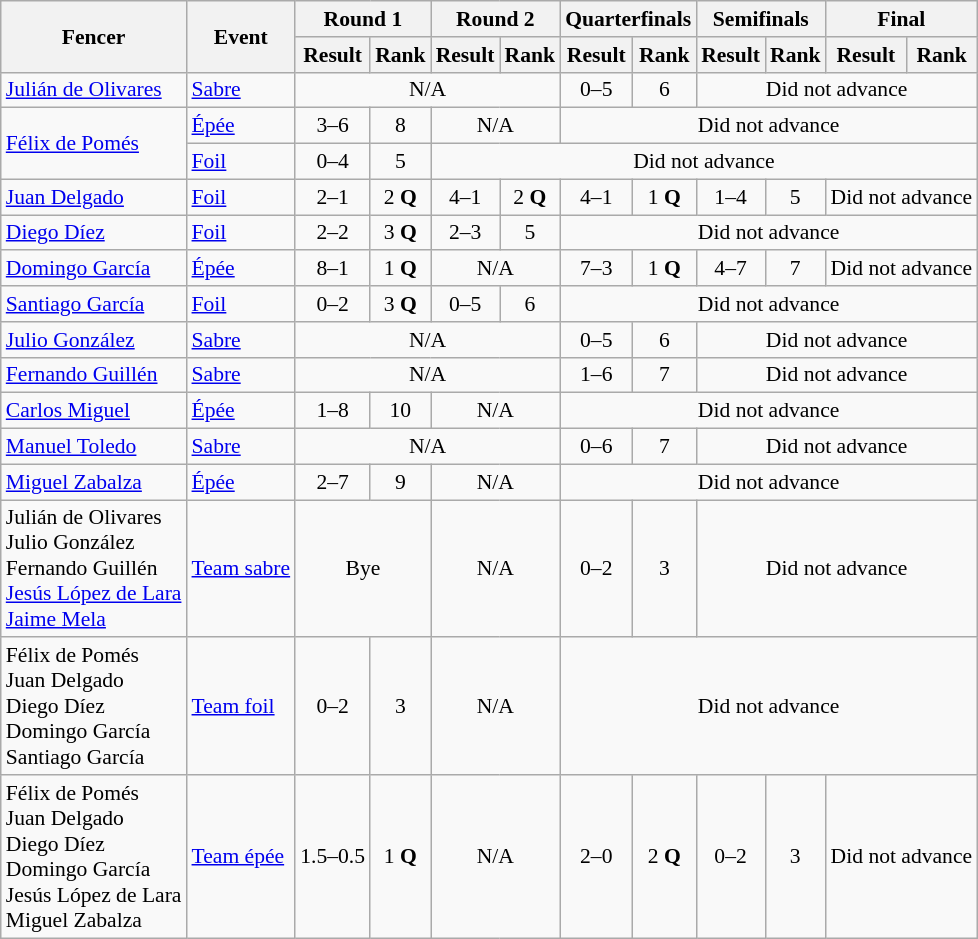<table class=wikitable style="font-size:90%">
<tr>
<th rowspan=2>Fencer</th>
<th rowspan=2>Event</th>
<th colspan=2>Round 1</th>
<th colspan=2>Round 2</th>
<th colspan=2>Quarterfinals</th>
<th colspan=2>Semifinals</th>
<th colspan=2>Final</th>
</tr>
<tr>
<th>Result</th>
<th>Rank</th>
<th>Result</th>
<th>Rank</th>
<th>Result</th>
<th>Rank</th>
<th>Result</th>
<th>Rank</th>
<th>Result</th>
<th>Rank</th>
</tr>
<tr>
<td><a href='#'>Julián de Olivares</a></td>
<td><a href='#'>Sabre</a></td>
<td align=center colspan=4>N/A</td>
<td align=center>0–5</td>
<td align=center>6</td>
<td align=center colspan=4>Did not advance</td>
</tr>
<tr>
<td rowspan=2><a href='#'>Félix de Pomés</a></td>
<td><a href='#'>Épée</a></td>
<td align=center>3–6</td>
<td align=center>8</td>
<td align=center colspan=2>N/A</td>
<td align=center colspan=6>Did not advance</td>
</tr>
<tr>
<td><a href='#'>Foil</a></td>
<td align=center>0–4</td>
<td align=center>5</td>
<td align=center colspan=8>Did not advance</td>
</tr>
<tr>
<td><a href='#'>Juan Delgado</a></td>
<td><a href='#'>Foil</a></td>
<td align=center>2–1</td>
<td align=center>2 <strong>Q</strong></td>
<td align=center>4–1</td>
<td align=center>2 <strong>Q</strong></td>
<td align=center>4–1</td>
<td align=center>1 <strong>Q</strong></td>
<td align=center>1–4</td>
<td align=center>5</td>
<td align=center colspan=2>Did not advance</td>
</tr>
<tr>
<td><a href='#'>Diego Díez</a></td>
<td><a href='#'>Foil</a></td>
<td align=center>2–2</td>
<td align=center>3 <strong>Q</strong></td>
<td align=center>2–3</td>
<td align=center>5</td>
<td align=center colspan=6>Did not advance</td>
</tr>
<tr>
<td><a href='#'>Domingo García</a></td>
<td><a href='#'>Épée</a></td>
<td align=center>8–1</td>
<td align=center>1 <strong>Q</strong></td>
<td align=center colspan=2>N/A</td>
<td align=center>7–3</td>
<td align=center>1 <strong>Q</strong></td>
<td align=center>4–7</td>
<td align=center>7</td>
<td align=center colspan=2>Did not advance</td>
</tr>
<tr>
<td><a href='#'>Santiago García</a></td>
<td><a href='#'>Foil</a></td>
<td align=center>0–2</td>
<td align=center>3 <strong>Q</strong></td>
<td align=center>0–5</td>
<td align=center>6</td>
<td align=center colspan=6>Did not advance</td>
</tr>
<tr>
<td><a href='#'>Julio González</a></td>
<td><a href='#'>Sabre</a></td>
<td align=center colspan=4>N/A</td>
<td align=center>0–5</td>
<td align=center>6</td>
<td align=center colspan=4>Did not advance</td>
</tr>
<tr>
<td><a href='#'>Fernando Guillén</a></td>
<td><a href='#'>Sabre</a></td>
<td align=center colspan=4>N/A</td>
<td align=center>1–6</td>
<td align=center>7</td>
<td align=center colspan=4>Did not advance</td>
</tr>
<tr>
<td><a href='#'>Carlos Miguel</a></td>
<td><a href='#'>Épée</a></td>
<td align=center>1–8</td>
<td align=center>10</td>
<td align=center colspan=2>N/A</td>
<td align=center colspan=6>Did not advance</td>
</tr>
<tr>
<td><a href='#'>Manuel Toledo</a></td>
<td><a href='#'>Sabre</a></td>
<td align=center colspan=4>N/A</td>
<td align=center>0–6</td>
<td align=center>7</td>
<td align=center colspan=4>Did not advance</td>
</tr>
<tr>
<td><a href='#'>Miguel Zabalza</a></td>
<td><a href='#'>Épée</a></td>
<td align=center>2–7</td>
<td align=center>9</td>
<td align=center colspan=2>N/A</td>
<td align=center colspan=6>Did not advance</td>
</tr>
<tr>
<td>Julián de Olivares <br> Julio González <br> Fernando Guillén <br> <a href='#'>Jesús López de Lara</a> <br> <a href='#'>Jaime Mela</a></td>
<td><a href='#'>Team sabre</a></td>
<td align=center colspan=2>Bye</td>
<td align=center colspan=2>N/A</td>
<td align=center>0–2</td>
<td align=center>3</td>
<td align=center colspan=4>Did not advance</td>
</tr>
<tr>
<td>Félix de Pomés <br> Juan Delgado <br> Diego Díez <br> Domingo García <br> Santiago García</td>
<td><a href='#'>Team foil</a></td>
<td align=center>0–2</td>
<td align=center>3</td>
<td align=center colspan=2>N/A</td>
<td align=center colspan=6>Did not advance</td>
</tr>
<tr>
<td>Félix de Pomés <br> Juan Delgado <br> Diego Díez <br> Domingo García <br> Jesús López de Lara <br> Miguel Zabalza</td>
<td><a href='#'>Team épée</a></td>
<td align=center>1.5–0.5</td>
<td align=center>1 <strong>Q</strong></td>
<td align=center colspan=2>N/A</td>
<td align=center>2–0</td>
<td align=center>2 <strong>Q</strong></td>
<td align=center>0–2</td>
<td align=center>3</td>
<td align=center colspan=2>Did not advance</td>
</tr>
</table>
